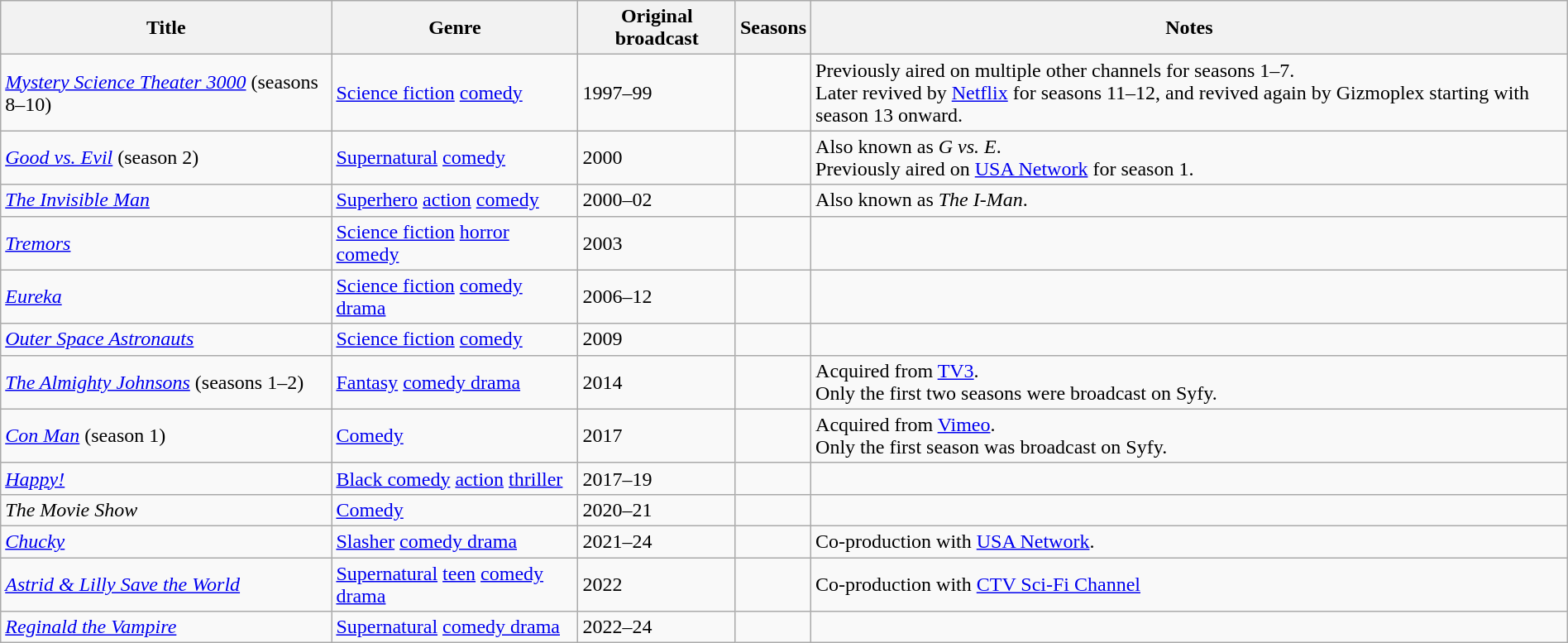<table class="wikitable sortable" style="width:100%;">
<tr>
<th>Title</th>
<th>Genre</th>
<th>Original broadcast</th>
<th>Seasons</th>
<th>Notes</th>
</tr>
<tr>
<td><em><a href='#'>Mystery Science Theater 3000</a></em> (seasons 8–10)</td>
<td><a href='#'>Science fiction</a> <a href='#'>comedy</a></td>
<td>1997–99</td>
<td></td>
<td>Previously aired on multiple other channels for seasons 1–7.<br>Later revived by <a href='#'>Netflix</a> for seasons 11–12, and revived again by Gizmoplex starting with season 13 onward.</td>
</tr>
<tr>
<td><em><a href='#'>Good vs. Evil</a></em> (season 2)</td>
<td><a href='#'>Supernatural</a> <a href='#'>comedy</a></td>
<td>2000</td>
<td></td>
<td>Also known as <em>G vs. E</em>.<br>Previously aired on <a href='#'>USA Network</a> for season 1.</td>
</tr>
<tr>
<td><em><a href='#'>The Invisible Man</a></em></td>
<td><a href='#'>Superhero</a> <a href='#'>action</a> <a href='#'>comedy</a></td>
<td>2000–02</td>
<td></td>
<td>Also known as <em>The I-Man</em>.</td>
</tr>
<tr>
<td><em><a href='#'>Tremors</a></em></td>
<td><a href='#'>Science fiction</a> <a href='#'>horror</a> <a href='#'>comedy</a></td>
<td>2003</td>
<td></td>
<td></td>
</tr>
<tr>
<td><em><a href='#'>Eureka</a></em></td>
<td><a href='#'>Science fiction</a> <a href='#'>comedy drama</a></td>
<td>2006–12</td>
<td></td>
<td></td>
</tr>
<tr>
<td><em><a href='#'>Outer Space Astronauts</a></em></td>
<td><a href='#'>Science fiction</a> <a href='#'>comedy</a></td>
<td>2009</td>
<td></td>
<td></td>
</tr>
<tr>
<td><em><a href='#'>The Almighty Johnsons</a></em> (seasons 1–2)</td>
<td><a href='#'>Fantasy</a> <a href='#'>comedy drama</a></td>
<td>2014</td>
<td></td>
<td>Acquired from <a href='#'>TV3</a>.<br> Only the first two seasons were broadcast on Syfy.</td>
</tr>
<tr>
<td><em><a href='#'>Con Man</a></em> (season 1)</td>
<td><a href='#'>Comedy</a></td>
<td>2017</td>
<td></td>
<td>Acquired from <a href='#'>Vimeo</a>.<br>Only the first season was broadcast on Syfy.</td>
</tr>
<tr>
<td><em><a href='#'>Happy!</a></em></td>
<td><a href='#'>Black comedy</a> <a href='#'>action</a> <a href='#'>thriller</a></td>
<td>2017–19</td>
<td></td>
<td></td>
</tr>
<tr>
<td><em>The Movie Show</em></td>
<td><a href='#'>Comedy</a></td>
<td>2020–21</td>
<td></td>
<td></td>
</tr>
<tr>
<td><em><a href='#'>Chucky</a></em></td>
<td><a href='#'>Slasher</a> <a href='#'>comedy drama</a></td>
<td>2021–24</td>
<td></td>
<td>Co-production with <a href='#'>USA Network</a>.</td>
</tr>
<tr>
<td><em><a href='#'>Astrid & Lilly Save the World</a></em></td>
<td><a href='#'>Supernatural</a> <a href='#'>teen</a> <a href='#'>comedy drama</a></td>
<td>2022</td>
<td></td>
<td>Co-production with <a href='#'>CTV Sci-Fi Channel</a></td>
</tr>
<tr>
<td><em><a href='#'>Reginald the Vampire</a></em></td>
<td><a href='#'>Supernatural</a> <a href='#'>comedy drama</a></td>
<td>2022–24</td>
<td></td>
<td></td>
</tr>
</table>
